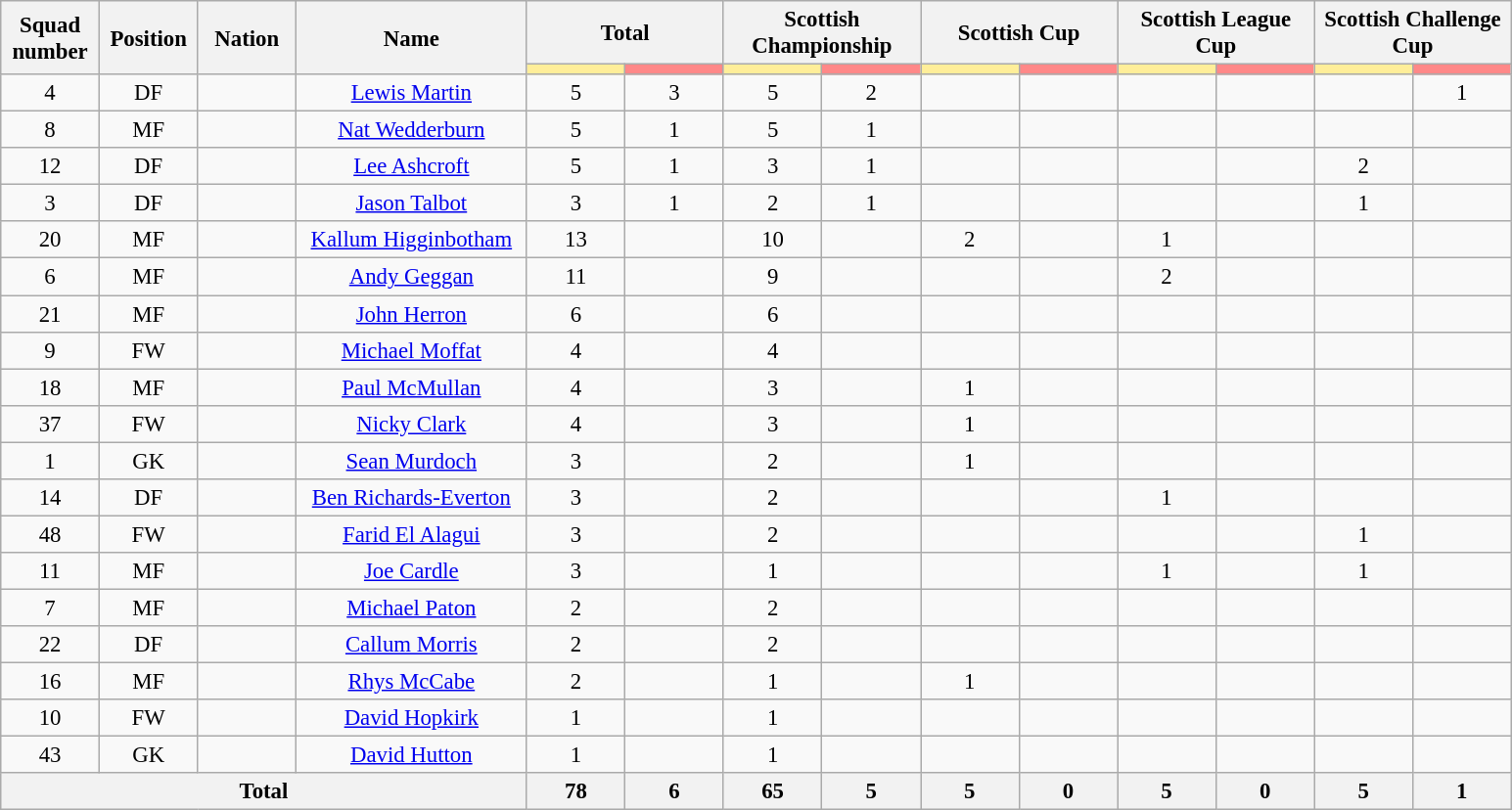<table class="wikitable" style="font-size: 95%; text-align: center;">
<tr>
<th rowspan=2 width=60>Squad number</th>
<th rowspan=2 width=60>Position</th>
<th rowspan=2 width=60>Nation</th>
<th rowspan=2 width=150>Name</th>
<th colspan=2>Total</th>
<th colspan=2>Scottish Championship</th>
<th colspan=2>Scottish Cup</th>
<th colspan=2>Scottish League Cup</th>
<th colspan=2>Scottish Challenge Cup</th>
</tr>
<tr>
<th style="width:60px; background:#fe9;"></th>
<th style="width:60px; background:#ff8888;"></th>
<th style="width:60px; background:#fe9;"></th>
<th style="width:60px; background:#ff8888;"></th>
<th style="width:60px; background:#fe9;"></th>
<th style="width:60px; background:#ff8888;"></th>
<th style="width:60px; background:#fe9;"></th>
<th style="width:60px; background:#ff8888;"></th>
<th style="width:60px; background:#fe9;"></th>
<th style="width:60px; background:#ff8888;"></th>
</tr>
<tr>
<td>4</td>
<td>DF</td>
<td></td>
<td><a href='#'>Lewis Martin</a></td>
<td>5</td>
<td>3</td>
<td>5</td>
<td>2</td>
<td></td>
<td></td>
<td></td>
<td></td>
<td></td>
<td>1</td>
</tr>
<tr>
<td>8</td>
<td>MF</td>
<td></td>
<td><a href='#'>Nat Wedderburn</a></td>
<td>5</td>
<td>1</td>
<td>5</td>
<td>1</td>
<td></td>
<td></td>
<td></td>
<td></td>
<td></td>
<td></td>
</tr>
<tr>
<td>12</td>
<td>DF</td>
<td></td>
<td><a href='#'>Lee Ashcroft</a></td>
<td>5</td>
<td>1</td>
<td>3</td>
<td>1</td>
<td></td>
<td></td>
<td></td>
<td></td>
<td>2</td>
<td></td>
</tr>
<tr>
<td>3</td>
<td>DF</td>
<td></td>
<td><a href='#'>Jason Talbot</a></td>
<td>3</td>
<td>1</td>
<td>2</td>
<td>1</td>
<td></td>
<td></td>
<td></td>
<td></td>
<td>1</td>
<td></td>
</tr>
<tr>
<td>20</td>
<td>MF</td>
<td></td>
<td><a href='#'>Kallum Higginbotham</a></td>
<td>13</td>
<td></td>
<td>10</td>
<td></td>
<td>2</td>
<td></td>
<td>1</td>
<td></td>
<td></td>
<td></td>
</tr>
<tr>
<td>6</td>
<td>MF</td>
<td></td>
<td><a href='#'>Andy Geggan</a></td>
<td>11</td>
<td></td>
<td>9</td>
<td></td>
<td></td>
<td></td>
<td>2</td>
<td></td>
<td></td>
<td></td>
</tr>
<tr>
<td>21</td>
<td>MF</td>
<td></td>
<td><a href='#'>John Herron</a></td>
<td>6</td>
<td></td>
<td>6</td>
<td></td>
<td></td>
<td></td>
<td></td>
<td></td>
<td></td>
<td></td>
</tr>
<tr>
<td>9</td>
<td>FW</td>
<td></td>
<td><a href='#'>Michael Moffat</a></td>
<td>4</td>
<td></td>
<td>4</td>
<td></td>
<td></td>
<td></td>
<td></td>
<td></td>
<td></td>
<td></td>
</tr>
<tr>
<td>18</td>
<td>MF</td>
<td></td>
<td><a href='#'>Paul McMullan</a></td>
<td>4</td>
<td></td>
<td>3</td>
<td></td>
<td>1</td>
<td></td>
<td></td>
<td></td>
<td></td>
<td></td>
</tr>
<tr>
<td>37</td>
<td>FW</td>
<td></td>
<td><a href='#'>Nicky Clark</a></td>
<td>4</td>
<td></td>
<td>3</td>
<td></td>
<td>1</td>
<td></td>
<td></td>
<td></td>
<td></td>
<td></td>
</tr>
<tr>
<td>1</td>
<td>GK</td>
<td></td>
<td><a href='#'>Sean Murdoch</a></td>
<td>3</td>
<td></td>
<td>2</td>
<td></td>
<td>1</td>
<td></td>
<td></td>
<td></td>
<td></td>
<td></td>
</tr>
<tr>
<td>14</td>
<td>DF</td>
<td></td>
<td><a href='#'>Ben Richards-Everton</a></td>
<td>3</td>
<td></td>
<td>2</td>
<td></td>
<td></td>
<td></td>
<td>1</td>
<td></td>
<td></td>
<td></td>
</tr>
<tr>
<td>48</td>
<td>FW</td>
<td></td>
<td><a href='#'>Farid El Alagui</a></td>
<td>3</td>
<td></td>
<td>2</td>
<td></td>
<td></td>
<td></td>
<td></td>
<td></td>
<td>1</td>
<td></td>
</tr>
<tr>
<td>11</td>
<td>MF</td>
<td></td>
<td><a href='#'>Joe Cardle</a></td>
<td>3</td>
<td></td>
<td>1</td>
<td></td>
<td></td>
<td></td>
<td>1</td>
<td></td>
<td>1</td>
<td></td>
</tr>
<tr>
<td>7</td>
<td>MF</td>
<td></td>
<td><a href='#'>Michael Paton</a></td>
<td>2</td>
<td></td>
<td>2</td>
<td></td>
<td></td>
<td></td>
<td></td>
<td></td>
<td></td>
<td></td>
</tr>
<tr>
<td>22</td>
<td>DF</td>
<td></td>
<td><a href='#'>Callum Morris</a></td>
<td>2</td>
<td></td>
<td>2</td>
<td></td>
<td></td>
<td></td>
<td></td>
<td></td>
<td></td>
<td></td>
</tr>
<tr>
<td>16</td>
<td>MF</td>
<td></td>
<td><a href='#'>Rhys McCabe</a></td>
<td>2</td>
<td></td>
<td>1</td>
<td></td>
<td>1</td>
<td></td>
<td></td>
<td></td>
<td></td>
<td></td>
</tr>
<tr>
<td>10</td>
<td>FW</td>
<td></td>
<td><a href='#'>David Hopkirk</a></td>
<td>1</td>
<td></td>
<td>1</td>
<td></td>
<td></td>
<td></td>
<td></td>
<td></td>
<td></td>
<td></td>
</tr>
<tr>
<td>43</td>
<td>GK</td>
<td></td>
<td><a href='#'>David Hutton</a></td>
<td>1</td>
<td></td>
<td>1</td>
<td></td>
<td></td>
<td></td>
<td></td>
<td></td>
<td></td>
<td></td>
</tr>
<tr>
<th colspan=4>Total</th>
<th>78</th>
<th>6</th>
<th>65</th>
<th>5</th>
<th>5</th>
<th>0</th>
<th>5</th>
<th>0</th>
<th>5</th>
<th>1</th>
</tr>
</table>
